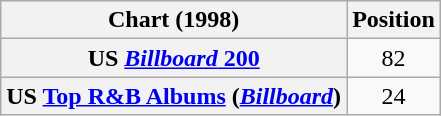<table class="wikitable sortable plainrowheaders" style="text-align:center">
<tr>
<th scope="col">Chart (1998)</th>
<th scope="col">Position</th>
</tr>
<tr>
<th scope="row">US <a href='#'><em>Billboard</em> 200</a></th>
<td>82</td>
</tr>
<tr>
<th scope="row">US <a href='#'>Top R&B Albums</a> (<em><a href='#'>Billboard</a></em>)</th>
<td>24</td>
</tr>
</table>
